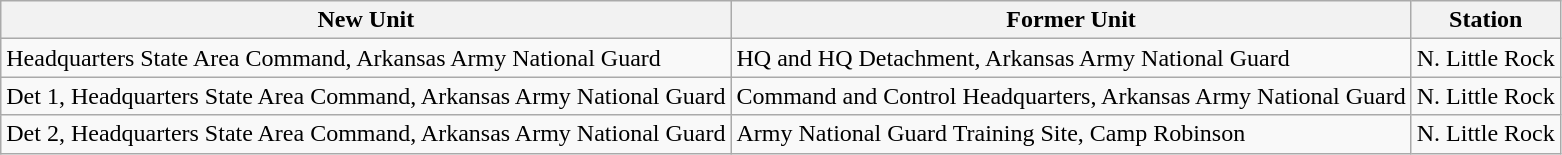<table class="wikitable">
<tr>
<th>New Unit</th>
<th>Former Unit</th>
<th>Station</th>
</tr>
<tr>
<td>Headquarters State Area Command, Arkansas Army National Guard</td>
<td>HQ and HQ Detachment, Arkansas Army National Guard</td>
<td>N. Little Rock</td>
</tr>
<tr>
<td>Det 1, Headquarters State Area Command, Arkansas Army National Guard</td>
<td>Command and Control Headquarters, Arkansas Army National Guard</td>
<td>N. Little Rock</td>
</tr>
<tr>
<td>Det 2, Headquarters State Area Command, Arkansas Army National Guard</td>
<td>Army National Guard Training Site, Camp Robinson</td>
<td>N. Little Rock</td>
</tr>
</table>
